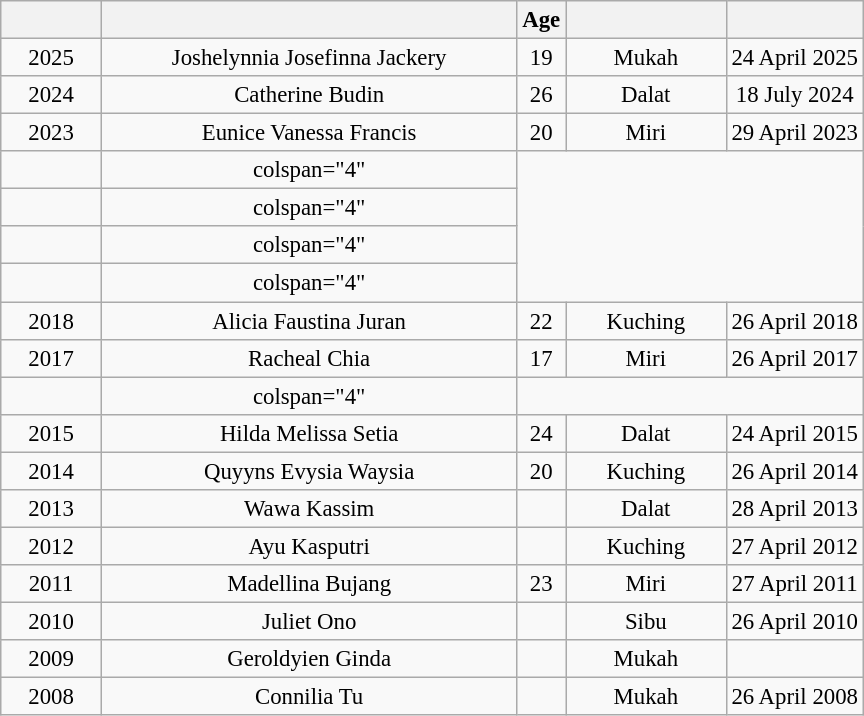<table class="wikitable sortable" style="font-size: 95%; text-align:center">
<tr>
<th width="60"></th>
<th width="270"></th>
<th>Age</th>
<th width="100"></th>
<th></th>
</tr>
<tr>
<td>2025</td>
<td>Joshelynnia Josefinna Jackery</td>
<td>19</td>
<td>Mukah</td>
<td>24 April 2025</td>
</tr>
<tr>
<td>2024</td>
<td>Catherine Budin</td>
<td>26</td>
<td>Dalat</td>
<td>18 July 2024</td>
</tr>
<tr>
<td>2023</td>
<td>Eunice Vanessa Francis</td>
<td>20</td>
<td>Miri</td>
<td>29 April 2023</td>
</tr>
<tr>
<td></td>
<td>colspan="4" </td>
</tr>
<tr>
<td></td>
<td>colspan="4" </td>
</tr>
<tr>
<td></td>
<td>colspan="4" </td>
</tr>
<tr>
<td></td>
<td>colspan="4" </td>
</tr>
<tr>
<td>2018</td>
<td>Alicia Faustina Juran</td>
<td>22</td>
<td>Kuching</td>
<td>26 April 2018</td>
</tr>
<tr>
<td>2017</td>
<td>Racheal Chia</td>
<td>17</td>
<td>Miri</td>
<td>26 April 2017</td>
</tr>
<tr>
<td></td>
<td>colspan="4" </td>
</tr>
<tr>
<td>2015</td>
<td>Hilda Melissa Setia</td>
<td>24</td>
<td>Dalat</td>
<td>24 April 2015</td>
</tr>
<tr>
<td>2014</td>
<td>Quyyns Evysia Waysia</td>
<td>20</td>
<td>Kuching</td>
<td>26 April 2014</td>
</tr>
<tr>
<td>2013</td>
<td>Wawa Kassim</td>
<td></td>
<td>Dalat</td>
<td>28 April 2013</td>
</tr>
<tr>
<td>2012</td>
<td>Ayu Kasputri</td>
<td></td>
<td>Kuching</td>
<td>27 April 2012</td>
</tr>
<tr>
<td>2011</td>
<td>Madellina Bujang</td>
<td>23</td>
<td>Miri</td>
<td>27 April 2011</td>
</tr>
<tr>
<td>2010</td>
<td>Juliet Ono</td>
<td></td>
<td>Sibu</td>
<td>26 April 2010</td>
</tr>
<tr>
<td>2009</td>
<td>Geroldyien Ginda</td>
<td></td>
<td>Mukah</td>
<td></td>
</tr>
<tr>
<td>2008</td>
<td>Connilia Tu</td>
<td></td>
<td>Mukah</td>
<td>26 April 2008</td>
</tr>
</table>
